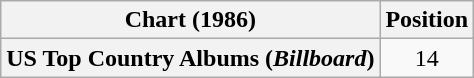<table class="wikitable plainrowheaders" style="text-align:center">
<tr>
<th scope="col">Chart (1986)</th>
<th scope="col">Position</th>
</tr>
<tr>
<th scope="row">US Top Country Albums (<em>Billboard</em>)</th>
<td>14</td>
</tr>
</table>
